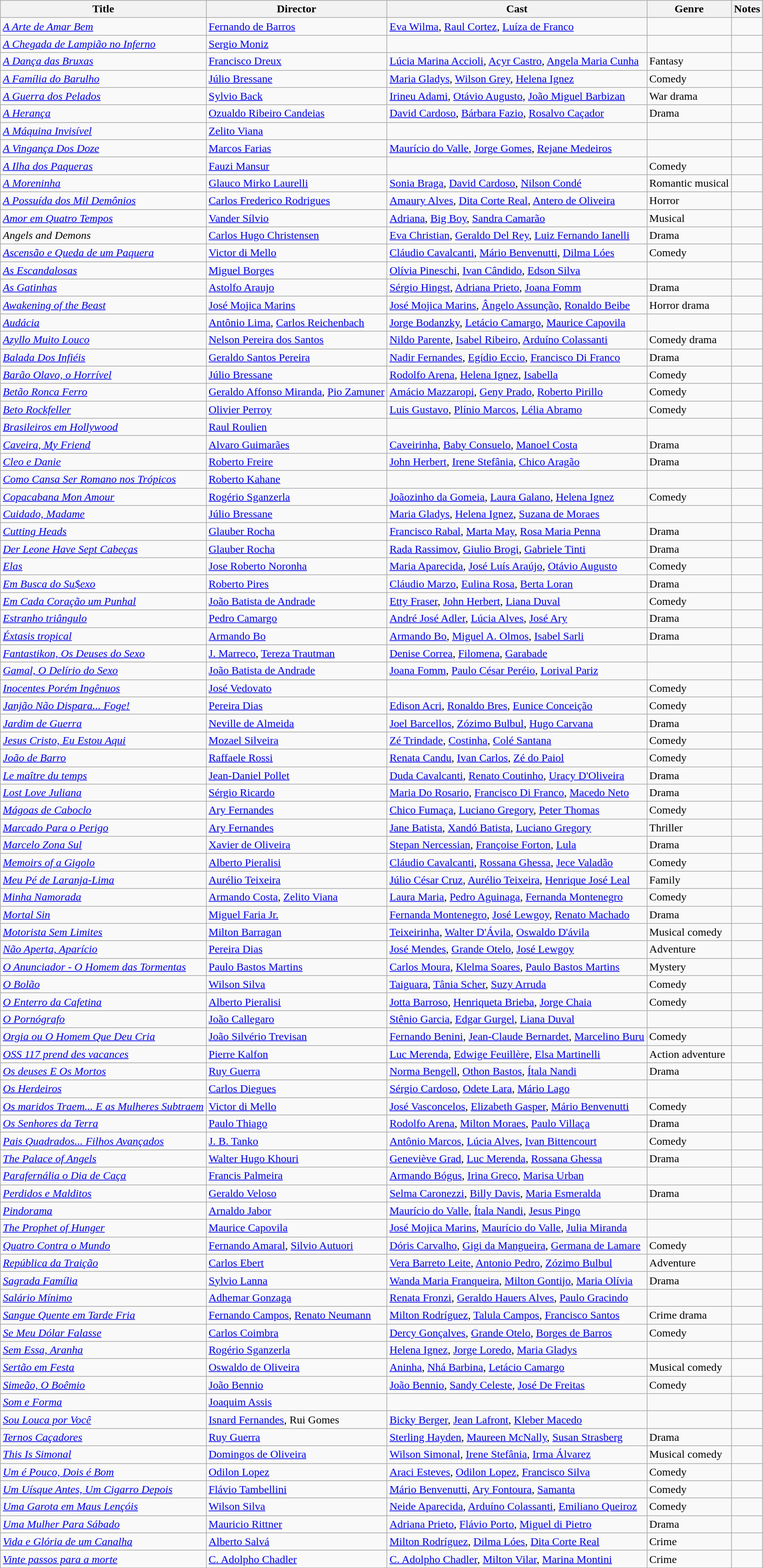<table class="wikitable">
<tr>
<th>Title</th>
<th>Director</th>
<th>Cast</th>
<th>Genre</th>
<th>Notes</th>
</tr>
<tr>
<td><em><a href='#'>A Arte de Amar Bem</a></em></td>
<td><a href='#'>Fernando de Barros</a></td>
<td><a href='#'>Eva Wilma</a>, <a href='#'>Raul Cortez</a>, <a href='#'>Luíza de Franco</a></td>
<td></td>
<td></td>
</tr>
<tr>
<td><em><a href='#'>A Chegada de Lampião no Inferno</a></em></td>
<td><a href='#'>Sergio Moniz</a></td>
<td></td>
<td></td>
<td></td>
</tr>
<tr>
<td><em><a href='#'>A Dança das Bruxas</a></em></td>
<td><a href='#'>Francisco Dreux</a></td>
<td><a href='#'>Lúcia Marina Accioli</a>, <a href='#'>Acyr Castro</a>, <a href='#'>Angela Maria Cunha</a></td>
<td>Fantasy</td>
<td></td>
</tr>
<tr>
<td><em><a href='#'>A Família do Barulho</a></em></td>
<td><a href='#'>Júlio Bressane</a></td>
<td><a href='#'>Maria Gladys</a>, <a href='#'>Wilson Grey</a>, <a href='#'>Helena Ignez</a></td>
<td>Comedy</td>
<td></td>
</tr>
<tr>
<td><em><a href='#'>A Guerra dos Pelados</a></em></td>
<td><a href='#'>Sylvio Back</a></td>
<td><a href='#'>Irineu Adami</a>, <a href='#'>Otávio Augusto</a>, <a href='#'>João Miguel Barbizan</a></td>
<td>War drama</td>
<td></td>
</tr>
<tr>
<td><em><a href='#'>A Herança</a></em></td>
<td><a href='#'>Ozualdo Ribeiro Candeias</a></td>
<td><a href='#'>David Cardoso</a>, <a href='#'>Bárbara Fazio</a>, <a href='#'>Rosalvo Caçador</a></td>
<td>Drama</td>
<td></td>
</tr>
<tr>
<td><em><a href='#'>A Máquina Invisível</a></em></td>
<td><a href='#'>Zelito Viana</a></td>
<td></td>
<td></td>
<td></td>
</tr>
<tr>
<td><em><a href='#'>A Vingança Dos Doze</a></em></td>
<td><a href='#'>Marcos Farias</a></td>
<td><a href='#'>Maurício do Valle</a>, <a href='#'>Jorge Gomes</a>, <a href='#'>Rejane Medeiros</a></td>
<td></td>
<td></td>
</tr>
<tr>
<td><em><a href='#'>A Ilha dos Paqueras</a></em></td>
<td><a href='#'>Fauzi Mansur</a></td>
<td></td>
<td>Comedy</td>
<td></td>
</tr>
<tr>
<td><em><a href='#'>A Moreninha</a></em></td>
<td><a href='#'>Glauco Mirko Laurelli</a></td>
<td><a href='#'>Sonia Braga</a>, <a href='#'>David Cardoso</a>, <a href='#'>Nilson Condé</a></td>
<td>Romantic musical</td>
<td></td>
</tr>
<tr>
<td><em><a href='#'>A Possuída dos Mil Demônios</a></em></td>
<td><a href='#'>Carlos Frederico Rodrigues</a></td>
<td><a href='#'>Amaury Alves</a>, <a href='#'>Dita Corte Real</a>, <a href='#'>Antero de Oliveira</a></td>
<td>Horror</td>
<td></td>
</tr>
<tr>
<td><em><a href='#'>Amor em Quatro Tempos</a></em></td>
<td><a href='#'>Vander Sílvio</a></td>
<td><a href='#'>Adriana</a>, <a href='#'>Big Boy</a>, <a href='#'>Sandra Camarão</a></td>
<td>Musical</td>
<td></td>
</tr>
<tr>
<td><em>Angels and Demons</em></td>
<td><a href='#'>Carlos Hugo Christensen</a></td>
<td><a href='#'>Eva Christian</a>, <a href='#'>Geraldo Del Rey</a>, <a href='#'>Luiz Fernando Ianelli</a></td>
<td>Drama</td>
</tr>
<tr>
<td><em><a href='#'>Ascensão e Queda de um Paquera</a></em></td>
<td><a href='#'>Victor di Mello</a></td>
<td><a href='#'>Cláudio Cavalcanti</a>, <a href='#'>Mário Benvenutti</a>, <a href='#'>Dilma Lóes</a></td>
<td>Comedy</td>
<td></td>
</tr>
<tr>
<td><em><a href='#'>As Escandalosas</a></em></td>
<td><a href='#'>Miguel Borges</a></td>
<td><a href='#'>Olívia Pineschi</a>, <a href='#'>Ivan Cândido</a>, <a href='#'>Edson Silva</a></td>
<td></td>
<td></td>
</tr>
<tr>
<td><em><a href='#'>As Gatinhas</a></em></td>
<td><a href='#'>Astolfo Araujo</a></td>
<td><a href='#'>Sérgio Hingst</a>, <a href='#'>Adriana Prieto</a>, <a href='#'>Joana Fomm</a></td>
<td>Drama</td>
<td></td>
</tr>
<tr>
<td><em><a href='#'>Awakening of the Beast</a></em></td>
<td><a href='#'>José Mojica Marins</a></td>
<td><a href='#'>José Mojica Marins</a>, <a href='#'>Ângelo Assunção</a>, <a href='#'>Ronaldo Beibe</a></td>
<td>Horror drama</td>
<td></td>
</tr>
<tr>
<td><em><a href='#'>Audácia</a></em></td>
<td><a href='#'>Antônio Lima</a>, <a href='#'>Carlos Reichenbach</a></td>
<td><a href='#'>Jorge Bodanzky</a>, <a href='#'>Letácio Camargo</a>, <a href='#'>Maurice Capovila</a></td>
<td></td>
<td></td>
</tr>
<tr>
<td><em><a href='#'>Azyllo Muito Louco</a></em></td>
<td><a href='#'>Nelson Pereira dos Santos</a></td>
<td><a href='#'>Nildo Parente</a>, <a href='#'>Isabel Ribeiro</a>, <a href='#'>Arduíno Colassanti</a></td>
<td>Comedy drama</td>
<td></td>
</tr>
<tr>
<td><em><a href='#'>Balada Dos Infiéis</a></em></td>
<td><a href='#'>Geraldo Santos Pereira</a></td>
<td><a href='#'>Nadir Fernandes</a>, <a href='#'>Egídio Eccio</a>, <a href='#'>Francisco Di Franco</a></td>
<td>Drama</td>
<td></td>
</tr>
<tr>
<td><em><a href='#'>Barão Olavo, o Horrível</a></em></td>
<td><a href='#'>Júlio Bressane</a></td>
<td><a href='#'>Rodolfo Arena</a>, <a href='#'>Helena Ignez</a>, <a href='#'>Isabella</a></td>
<td>Comedy</td>
<td></td>
</tr>
<tr>
<td><em><a href='#'>Betão Ronca Ferro</a></em></td>
<td><a href='#'>Geraldo Affonso Miranda</a>, <a href='#'>Pio Zamuner</a></td>
<td><a href='#'>Amácio Mazzaropi</a>, <a href='#'>Geny Prado</a>, <a href='#'>Roberto Pirillo</a></td>
<td>Comedy</td>
<td></td>
</tr>
<tr>
<td><em><a href='#'>Beto Rockfeller</a></em></td>
<td><a href='#'>Olivier Perroy</a></td>
<td><a href='#'>Luis Gustavo</a>, <a href='#'>Plínio Marcos</a>, <a href='#'>Lélia Abramo</a></td>
<td>Comedy</td>
<td></td>
</tr>
<tr>
<td><em><a href='#'>Brasileiros em Hollywood</a></em></td>
<td><a href='#'>Raul Roulien</a></td>
<td></td>
<td></td>
<td></td>
</tr>
<tr>
<td><em><a href='#'>Caveira, My Friend</a></em></td>
<td><a href='#'>Alvaro Guimarães</a></td>
<td><a href='#'>Caveirinha</a>, <a href='#'>Baby Consuelo</a>, <a href='#'>Manoel Costa</a></td>
<td>Drama</td>
<td></td>
</tr>
<tr>
<td><em><a href='#'>Cleo e Danie</a></em></td>
<td><a href='#'>Roberto Freire</a></td>
<td><a href='#'>John Herbert</a>, <a href='#'>Irene Stefânia</a>, <a href='#'>Chico Aragão</a></td>
<td>Drama</td>
<td></td>
</tr>
<tr>
<td><em><a href='#'>Como Cansa Ser Romano nos Trópicos</a></em></td>
<td><a href='#'>Roberto Kahane</a></td>
<td></td>
<td></td>
<td></td>
</tr>
<tr>
<td><em><a href='#'>Copacabana Mon Amour</a></em></td>
<td><a href='#'>Rogério Sganzerla</a></td>
<td><a href='#'>Joãozinho da Gomeia</a>, <a href='#'>Laura Galano</a>, <a href='#'>Helena Ignez</a></td>
<td>Comedy</td>
<td></td>
</tr>
<tr>
<td><em><a href='#'>Cuidado, Madame </a></em></td>
<td><a href='#'>Júlio Bressane</a></td>
<td><a href='#'>Maria Gladys</a>, <a href='#'>Helena Ignez</a>, <a href='#'>Suzana de Moraes</a></td>
<td Comedy></td>
</tr>
<tr>
<td><em><a href='#'>Cutting Heads</a></em></td>
<td><a href='#'>Glauber Rocha</a></td>
<td><a href='#'>Francisco Rabal</a>, <a href='#'>Marta May</a>, <a href='#'>Rosa Maria Penna</a></td>
<td>Drama</td>
<td></td>
</tr>
<tr>
<td><em><a href='#'>Der Leone Have Sept Cabeças</a></em></td>
<td><a href='#'>Glauber Rocha</a></td>
<td><a href='#'>Rada Rassimov</a>, <a href='#'>Giulio Brogi</a>, <a href='#'>Gabriele Tinti</a></td>
<td>Drama</td>
<td></td>
</tr>
<tr>
<td><em><a href='#'>Elas</a></em></td>
<td><a href='#'>Jose Roberto Noronha</a></td>
<td><a href='#'>Maria Aparecida</a>, <a href='#'>José Luís Araújo</a>, <a href='#'>Otávio Augusto</a></td>
<td>Comedy</td>
<td></td>
</tr>
<tr>
<td><em><a href='#'>Em Busca do Su$exo</a></em></td>
<td><a href='#'>Roberto Pires</a></td>
<td><a href='#'>Cláudio Marzo</a>, <a href='#'>Eulina Rosa</a>, <a href='#'>Berta Loran</a></td>
<td>Drama</td>
<td></td>
</tr>
<tr>
<td><em><a href='#'>Em Cada Coração um Punhal</a></em></td>
<td><a href='#'>João Batista de Andrade</a></td>
<td><a href='#'>Etty Fraser</a>, <a href='#'>John Herbert</a>, <a href='#'>Liana Duval</a></td>
<td>Comedy</td>
<td></td>
</tr>
<tr>
<td><em><a href='#'>Estranho triângulo</a></em></td>
<td><a href='#'>Pedro Camargo</a></td>
<td><a href='#'>André José Adler</a>, <a href='#'>Lúcia Alves</a>, <a href='#'>José Ary</a></td>
<td>Drama</td>
<td></td>
</tr>
<tr>
<td><em><a href='#'>Éxtasis tropical</a></em></td>
<td><a href='#'>Armando Bo</a></td>
<td><a href='#'>Armando Bo</a>, <a href='#'>Miguel A. Olmos</a>, <a href='#'>Isabel Sarli</a></td>
<td>Drama</td>
<td></td>
</tr>
<tr>
<td><em><a href='#'>Fantastikon, Os Deuses do Sexo</a></em></td>
<td><a href='#'>J. Marreco</a>, <a href='#'>Tereza Trautman</a></td>
<td><a href='#'>Denise Correa</a>, <a href='#'>Filomena</a>, <a href='#'>Garabade</a></td>
<td></td>
<td></td>
</tr>
<tr>
<td><em><a href='#'>Gamal, O Delírio do Sexo</a></em></td>
<td><a href='#'>João Batista de Andrade</a></td>
<td><a href='#'>Joana Fomm</a>, <a href='#'>Paulo César Peréio</a>, <a href='#'>Lorival Pariz</a></td>
<td></td>
<td></td>
</tr>
<tr>
<td><em><a href='#'>Inocentes Porém Ingênuos </a></em></td>
<td><a href='#'>José Vedovato</a></td>
<td></td>
<td>Comedy</td>
<td></td>
</tr>
<tr>
<td><em><a href='#'>Janjão Não Dispara... Foge! </a></em></td>
<td><a href='#'>Pereira Dias</a></td>
<td><a href='#'>Edison Acri</a>, <a href='#'>Ronaldo Bres</a>, <a href='#'>Eunice Conceição</a></td>
<td>Comedy</td>
<td></td>
</tr>
<tr>
<td><em><a href='#'>Jardim de Guerra</a></em></td>
<td><a href='#'>Neville de Almeida</a></td>
<td><a href='#'>Joel Barcellos</a>, <a href='#'>Zózimo Bulbul</a>, <a href='#'>Hugo Carvana</a></td>
<td>Drama</td>
<td></td>
</tr>
<tr>
<td><em><a href='#'>Jesus Cristo, Eu Estou Aqui</a></em></td>
<td><a href='#'>Mozael Silveira</a></td>
<td><a href='#'>Zé Trindade</a>, <a href='#'>Costinha</a>, <a href='#'>Colé Santana</a></td>
<td>Comedy</td>
<td></td>
</tr>
<tr>
<td><em><a href='#'>João de Barro</a></em></td>
<td><a href='#'>Raffaele Rossi</a></td>
<td><a href='#'>Renata Candu</a>, <a href='#'>Ivan Carlos</a>, <a href='#'>Zé do Paiol</a></td>
<td>Comedy</td>
<td></td>
</tr>
<tr>
<td><em><a href='#'>Le maître du temps </a></em></td>
<td><a href='#'>Jean-Daniel Pollet</a></td>
<td><a href='#'>Duda Cavalcanti</a>, <a href='#'>Renato Coutinho</a>, <a href='#'>Uracy D'Oliveira</a></td>
<td>Drama</td>
<td></td>
</tr>
<tr>
<td><em><a href='#'>Lost Love Juliana</a></em></td>
<td><a href='#'>Sérgio Ricardo</a></td>
<td><a href='#'>Maria Do Rosario</a>, <a href='#'>Francisco Di Franco</a>, <a href='#'>Macedo Neto</a></td>
<td>Drama</td>
<td></td>
</tr>
<tr>
<td><em><a href='#'>Mágoas de Caboclo</a></em></td>
<td><a href='#'>Ary Fernandes</a></td>
<td><a href='#'>Chico Fumaça</a>, <a href='#'>Luciano Gregory</a>, <a href='#'>Peter Thomas</a></td>
<td>Comedy</td>
<td></td>
</tr>
<tr>
<td><em><a href='#'>Marcado Para o Perigo</a></em></td>
<td><a href='#'>Ary Fernandes</a></td>
<td><a href='#'>Jane Batista</a>, <a href='#'>Xandó Batista</a>, <a href='#'>Luciano Gregory</a></td>
<td>Thriller</td>
<td></td>
</tr>
<tr>
<td><em><a href='#'>Marcelo Zona Sul</a></em></td>
<td><a href='#'>Xavier de Oliveira</a></td>
<td><a href='#'>Stepan Nercessian</a>, <a href='#'>Françoise Forton</a>, <a href='#'>Lula</a></td>
<td>Drama</td>
<td></td>
</tr>
<tr>
<td><em><a href='#'>Memoirs of a Gigolo </a></em></td>
<td><a href='#'>Alberto Pieralisi </a></td>
<td><a href='#'>Cláudio Cavalcanti</a>, <a href='#'>Rossana Ghessa</a>, <a href='#'>Jece Valadão</a></td>
<td>Comedy</td>
<td></td>
</tr>
<tr>
<td><em><a href='#'>Meu Pé de Laranja-Lima</a></em></td>
<td><a href='#'>Aurélio Teixeira</a></td>
<td><a href='#'>Júlio César Cruz</a>, <a href='#'>Aurélio Teixeira</a>, <a href='#'>Henrique José Leal</a></td>
<td>Family</td>
<td></td>
</tr>
<tr>
<td><em><a href='#'>Minha Namorada </a></em></td>
<td><a href='#'>Armando Costa</a>, <a href='#'>Zelito Viana</a></td>
<td><a href='#'>Laura Maria</a>, <a href='#'>Pedro Aguinaga</a>, <a href='#'>Fernanda Montenegro</a></td>
<td>Comedy</td>
<td></td>
</tr>
<tr>
<td><em><a href='#'>Mortal Sin</a></em></td>
<td><a href='#'>Miguel Faria Jr.</a></td>
<td><a href='#'>Fernanda Montenegro</a>, <a href='#'>José Lewgoy</a>, <a href='#'>Renato Machado</a></td>
<td>Drama</td>
<td></td>
</tr>
<tr>
<td><em><a href='#'>Motorista Sem Limites</a></em></td>
<td><a href='#'>Milton Barragan</a></td>
<td><a href='#'>Teixeirinha</a>, <a href='#'>Walter D'Ávila</a>, <a href='#'>Oswaldo D'ávila</a></td>
<td>Musical comedy</td>
<td></td>
</tr>
<tr>
<td><em><a href='#'>Não Aperta, Aparício</a></em></td>
<td><a href='#'>Pereira Dias</a></td>
<td><a href='#'>José Mendes</a>, <a href='#'>Grande Otelo</a>, <a href='#'>José Lewgoy</a></td>
<td>Adventure</td>
<td></td>
</tr>
<tr>
<td><em><a href='#'>O Anunciador - O Homem das Tormentas</a></em></td>
<td><a href='#'>Paulo Bastos Martins </a></td>
<td><a href='#'>Carlos Moura</a>, <a href='#'>Klelma Soares</a>, <a href='#'>Paulo Bastos Martins</a></td>
<td>Mystery</td>
<td></td>
</tr>
<tr>
<td><em><a href='#'>O Bolão</a></em></td>
<td><a href='#'>Wilson Silva</a></td>
<td><a href='#'>Taiguara</a>, <a href='#'>Tânia Scher</a>, <a href='#'>Suzy Arruda</a></td>
<td>Comedy</td>
<td></td>
</tr>
<tr>
<td><em><a href='#'>O Enterro da Cafetina</a></em></td>
<td><a href='#'>Alberto Pieralisi</a></td>
<td><a href='#'>Jotta Barroso</a>, <a href='#'>Henriqueta Brieba</a>, <a href='#'>Jorge Chaia</a></td>
<td>Comedy</td>
<td></td>
</tr>
<tr>
<td><em><a href='#'>O Pornógrafo</a></em></td>
<td><a href='#'>João Callegaro</a></td>
<td><a href='#'>Stênio Garcia</a>, <a href='#'>Edgar Gurgel</a>, <a href='#'>Liana Duval</a></td>
<td></td>
<td></td>
</tr>
<tr>
<td><em><a href='#'>Orgia ou O Homem Que Deu Cria </a></em></td>
<td><a href='#'>João Silvério Trevisan</a></td>
<td><a href='#'>Fernando Benini</a>, <a href='#'>Jean-Claude Bernardet</a>, <a href='#'>Marcelino Buru</a></td>
<td>Comedy</td>
<td></td>
</tr>
<tr>
<td><em><a href='#'>OSS 117 prend des vacances</a></em></td>
<td><a href='#'>Pierre Kalfon</a></td>
<td><a href='#'>Luc Merenda</a>, <a href='#'>Edwige Feuillère</a>, <a href='#'>Elsa Martinelli</a></td>
<td>Action adventure</td>
<td></td>
</tr>
<tr>
<td><em><a href='#'>Os deuses E Os Mortos</a></em></td>
<td><a href='#'>Ruy Guerra</a></td>
<td><a href='#'>Norma Bengell</a>, <a href='#'>Othon Bastos</a>, <a href='#'>Ítala Nandi</a></td>
<td>Drama</td>
<td></td>
</tr>
<tr>
<td><em><a href='#'>Os Herdeiros</a></em></td>
<td><a href='#'>Carlos Diegues</a></td>
<td><a href='#'>Sérgio Cardoso</a>, <a href='#'>Odete Lara</a>, <a href='#'>Mário Lago</a></td>
<td></td>
<td></td>
</tr>
<tr>
<td><em><a href='#'>Os maridos Traem... E as Mulheres Subtraem</a></em></td>
<td><a href='#'>Victor di Mello</a></td>
<td><a href='#'>José Vasconcelos</a>, <a href='#'>Elizabeth Gasper</a>, <a href='#'>Mário Benvenutti</a></td>
<td>Comedy</td>
<td></td>
</tr>
<tr>
<td><em><a href='#'>Os Senhores da Terra</a></em></td>
<td><a href='#'>Paulo Thiago</a></td>
<td><a href='#'>Rodolfo Arena</a>, <a href='#'>Milton Moraes</a>, <a href='#'>Paulo Villaça</a></td>
<td>Drama</td>
<td></td>
</tr>
<tr>
<td><em><a href='#'>Pais Quadrados... Filhos Avançados</a></em></td>
<td><a href='#'>J. B. Tanko</a></td>
<td><a href='#'>Antônio Marcos</a>, <a href='#'>Lúcia Alves</a>, <a href='#'>Ivan Bittencourt</a></td>
<td>Comedy</td>
<td></td>
</tr>
<tr>
<td><em><a href='#'>The Palace of Angels</a></em></td>
<td><a href='#'>Walter Hugo Khouri</a></td>
<td><a href='#'>Geneviève Grad</a>, <a href='#'>Luc Merenda</a>, <a href='#'>Rossana Ghessa</a></td>
<td>Drama</td>
</tr>
<tr>
<td><em><a href='#'>Parafernália o Dia de Caça</a></em></td>
<td><a href='#'>Francis Palmeira </a></td>
<td><a href='#'>Armando Bógus</a>, <a href='#'>Irina Greco</a>, <a href='#'>Marisa Urban</a></td>
<td></td>
<td></td>
</tr>
<tr>
<td><em><a href='#'>Perdidos e Malditos</a></em></td>
<td><a href='#'>Geraldo Veloso</a></td>
<td><a href='#'>Selma Caronezzi</a>, <a href='#'>Billy Davis</a>, <a href='#'>Maria Esmeralda</a></td>
<td>Drama</td>
<td></td>
</tr>
<tr>
<td><em><a href='#'>Pindorama</a></em></td>
<td><a href='#'>Arnaldo Jabor</a></td>
<td><a href='#'>Maurício do Valle</a>, <a href='#'>Ítala Nandi</a>, <a href='#'>Jesus Pingo</a></td>
<td></td>
<td></td>
</tr>
<tr>
<td><em><a href='#'>The Prophet of Hunger </a></em></td>
<td><a href='#'>Maurice Capovila</a></td>
<td><a href='#'>José Mojica Marins</a>, <a href='#'>Maurício do Valle</a>, <a href='#'>Julia Miranda</a></td>
<td></td>
<td></td>
</tr>
<tr>
<td><em><a href='#'>Quatro Contra o Mundo </a></em></td>
<td><a href='#'>Fernando Amaral</a>, <a href='#'>Silvio Autuori</a></td>
<td><a href='#'>Dóris Carvalho</a>, <a href='#'>Gigi da Mangueira</a>, <a href='#'>Germana de Lamare</a></td>
<td>Comedy</td>
<td></td>
</tr>
<tr>
<td><em><a href='#'>República da Traição</a></em></td>
<td><a href='#'>Carlos Ebert</a></td>
<td><a href='#'>Vera Barreto Leite</a>, <a href='#'>Antonio Pedro</a>, <a href='#'>Zózimo Bulbul</a></td>
<td>Adventure</td>
<td></td>
</tr>
<tr>
<td><em><a href='#'>Sagrada Família</a></em></td>
<td><a href='#'>Sylvio Lanna</a></td>
<td><a href='#'>Wanda Maria Franqueira</a>, <a href='#'>Milton Gontijo</a>, <a href='#'>Maria Olívia</a></td>
<td>Drama</td>
<td></td>
</tr>
<tr>
<td><em><a href='#'>Salário Mínimo</a></em></td>
<td><a href='#'>Adhemar Gonzaga</a></td>
<td><a href='#'>Renata Fronzi</a>, <a href='#'>Geraldo Hauers Alves</a>, <a href='#'>Paulo Gracindo</a></td>
<td></td>
<td></td>
</tr>
<tr>
<td><em><a href='#'>Sangue Quente em Tarde Fria</a></em></td>
<td><a href='#'>Fernando Campos</a>, <a href='#'>Renato Neumann</a></td>
<td><a href='#'>Milton Rodríguez</a>, <a href='#'>Talula Campos</a>, <a href='#'>Francisco Santos</a></td>
<td>Crime drama</td>
<td></td>
</tr>
<tr>
<td><em><a href='#'>Se Meu Dólar Falasse</a></em></td>
<td><a href='#'>Carlos Coimbra</a></td>
<td><a href='#'>Dercy Gonçalves</a>, <a href='#'>Grande Otelo</a>, <a href='#'>Borges de Barros</a></td>
<td>Comedy</td>
<td></td>
</tr>
<tr>
<td><em><a href='#'>Sem Essa, Aranha</a></em></td>
<td><a href='#'>Rogério Sganzerla</a></td>
<td><a href='#'>Helena Ignez</a>, <a href='#'>Jorge Loredo</a>, <a href='#'>Maria Gladys</a></td>
<td></td>
<td></td>
</tr>
<tr>
<td><em><a href='#'>Sertão em Festa</a></em></td>
<td><a href='#'>Oswaldo de Oliveira</a></td>
<td><a href='#'>Aninha</a>, <a href='#'>Nhá Barbina</a>, <a href='#'>Letácio Camargo</a></td>
<td>Musical comedy</td>
<td></td>
</tr>
<tr>
<td><em><a href='#'>Simeão, O Boêmio </a></em></td>
<td><a href='#'>João Bennio</a></td>
<td><a href='#'>João Bennio</a>, <a href='#'>Sandy Celeste</a>, <a href='#'>José De Freitas</a></td>
<td>Comedy</td>
<td></td>
</tr>
<tr>
<td><em><a href='#'>Som e Forma</a></em></td>
<td><a href='#'>Joaquim Assis</a></td>
<td></td>
<td></td>
<td></td>
</tr>
<tr>
<td><em><a href='#'>Sou Louca por Você</a></em></td>
<td><a href='#'>Isnard Fernandes</a>, Rui Gomes</td>
<td><a href='#'>Bicky Berger</a>, <a href='#'>Jean Lafront</a>, <a href='#'>Kleber Macedo</a></td>
<td></td>
<td></td>
</tr>
<tr>
<td><em><a href='#'>Ternos Caçadores</a></em></td>
<td><a href='#'>Ruy Guerra</a></td>
<td><a href='#'>Sterling Hayden</a>, <a href='#'>Maureen McNally</a>, <a href='#'>Susan Strasberg</a></td>
<td>Drama</td>
<td></td>
</tr>
<tr>
<td><em><a href='#'>This Is Simonal</a></em></td>
<td><a href='#'>Domingos de Oliveira</a></td>
<td><a href='#'>Wilson Simonal</a>, <a href='#'>Irene Stefânia</a>, <a href='#'>Irma Álvarez</a></td>
<td>Musical comedy</td>
<td></td>
</tr>
<tr>
<td><em><a href='#'>Um é Pouco, Dois é Bom</a></em></td>
<td><a href='#'>Odilon Lopez</a></td>
<td><a href='#'>Araci Esteves</a>, <a href='#'>Odilon Lopez</a>, <a href='#'>Francisco Silva</a></td>
<td>Comedy</td>
<td></td>
</tr>
<tr>
<td><em><a href='#'>Um Uísque Antes, Um Cigarro Depois</a></em></td>
<td><a href='#'>Flávio Tambellini</a></td>
<td><a href='#'>Mário Benvenutti</a>, <a href='#'>Ary Fontoura</a>, <a href='#'>Samanta</a></td>
<td>Comedy</td>
<td></td>
</tr>
<tr>
<td><em><a href='#'>Uma Garota em Maus Lençóis</a></em></td>
<td><a href='#'>Wilson Silva </a></td>
<td><a href='#'>Neide Aparecida</a>, <a href='#'>Arduíno Colassanti</a>, <a href='#'>Emiliano Queiroz</a></td>
<td>Comedy</td>
<td></td>
</tr>
<tr>
<td><em><a href='#'>Uma Mulher Para Sábado</a></em></td>
<td><a href='#'>Mauricio Rittner</a></td>
<td><a href='#'>Adriana Prieto</a>, <a href='#'>Flávio Porto</a>, <a href='#'>Miguel di Pietro</a></td>
<td>Drama</td>
<td></td>
</tr>
<tr>
<td><em><a href='#'>Vida e Glória de um Canalha </a></em></td>
<td><a href='#'>Alberto Salvá</a></td>
<td><a href='#'>Milton Rodríguez</a>, <a href='#'>Dilma Lóes</a>, <a href='#'>Dita Corte Real</a></td>
<td>Crime</td>
<td></td>
</tr>
<tr>
<td><em><a href='#'>Vinte passos para a morte</a></em></td>
<td><a href='#'>C. Adolpho Chadler</a></td>
<td><a href='#'>C. Adolpho Chadler</a>, <a href='#'>Milton Vilar</a>, <a href='#'>Marina Montini</a></td>
<td>Crime</td>
<td></td>
</tr>
<tr>
</tr>
</table>
